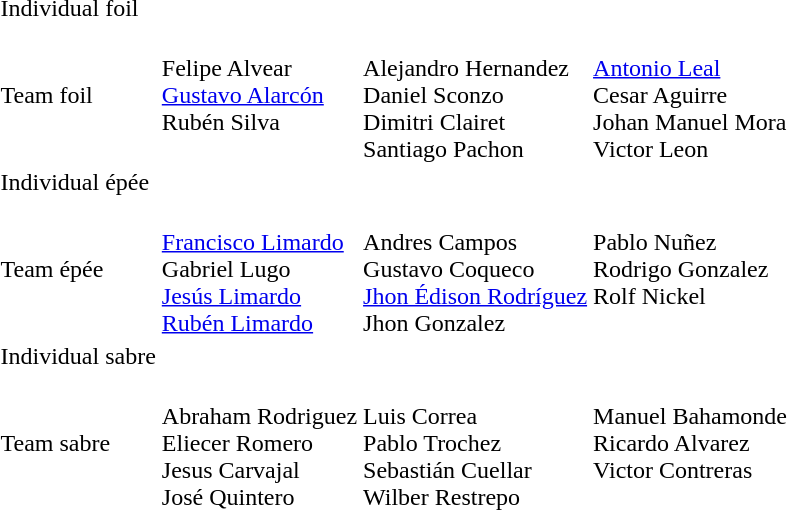<table>
<tr>
<td rowspan=2>Individual foil</td>
<td rowspan=2></td>
<td rowspan=2></td>
<td></td>
</tr>
<tr>
<td></td>
</tr>
<tr>
<td>Team foil</td>
<td valign=top><br>Felipe Alvear<br><a href='#'>Gustavo Alarcón</a><br>Rubén Silva</td>
<td><br>Alejandro Hernandez<br>Daniel Sconzo<br>Dimitri Clairet<br>Santiago Pachon</td>
<td nowrap><br><a href='#'>Antonio Leal</a><br>Cesar Aguirre<br>Johan Manuel Mora<br>Victor Leon</td>
</tr>
<tr>
<td rowspan=2>Individual épée</td>
<td rowspan=2 nowrap></td>
<td rowspan=2></td>
<td></td>
</tr>
<tr>
<td></td>
</tr>
<tr>
<td>Team épée</td>
<td><br><a href='#'>Francisco Limardo</a><br>Gabriel Lugo<br><a href='#'>Jesús Limardo</a><br><a href='#'>Rubén Limardo</a></td>
<td nowrap><br>Andres Campos<br>Gustavo Coqueco<br><a href='#'>Jhon Édison Rodríguez</a><br>Jhon Gonzalez</td>
<td valign=top><br>Pablo Nuñez<br>Rodrigo Gonzalez<br>Rolf Nickel</td>
</tr>
<tr>
<td rowspan=2>Individual sabre</td>
<td rowspan=2></td>
<td rowspan=2></td>
<td></td>
</tr>
<tr>
<td></td>
</tr>
<tr>
<td>Team sabre</td>
<td><br>Abraham Rodriguez<br>Eliecer Romero<br>Jesus Carvajal<br>José Quintero</td>
<td><br>Luis Correa<br>Pablo Trochez<br>Sebastián Cuellar<br>Wilber Restrepo</td>
<td valign=top nowrap><br>Manuel Bahamonde<br>Ricardo Alvarez<br>Victor Contreras</td>
</tr>
</table>
